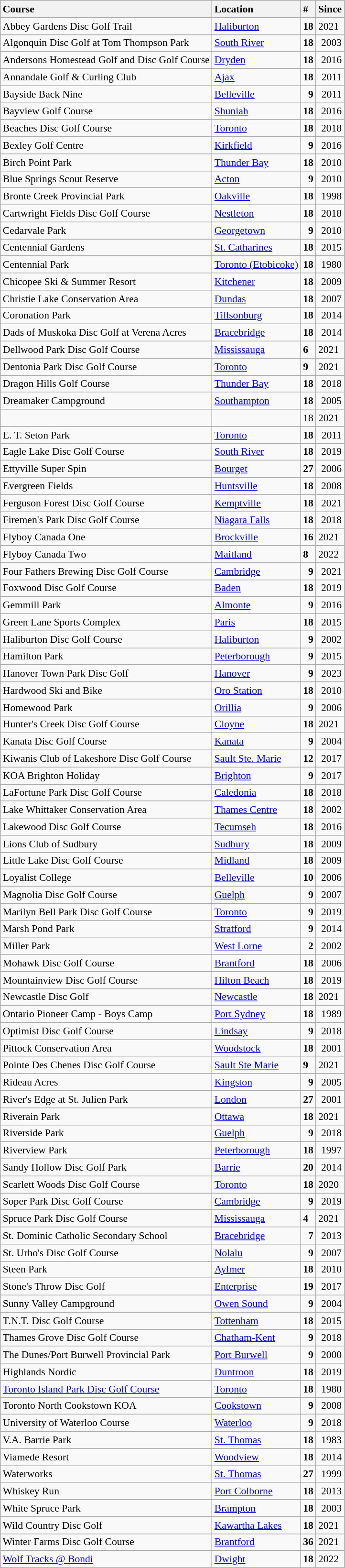<table class="compact sortable wikitable" style="font-size: 90%">
<tr>
<th style="text-align:left;">Course</th>
<th style="text-align:left;">Location</th>
<th style="text-align:left;">#</th>
<th style="text-align:left;">Since</th>
</tr>
<tr>
<td>Abbey Gardens Disc Golf Trail</td>
<td><a href='#'>Haliburton</a></td>
<td><strong>18</strong></td>
<td>2021</td>
</tr>
<tr>
<td>Algonquin Disc Golf at Tom Thompson Park</td>
<td><a href='#'>South River</a></td>
<td style="text-align:right;"><strong>18</strong></td>
<td style="text-align:right;">2003</td>
</tr>
<tr>
<td>Andersons Homestead Golf and Disc Golf Course</td>
<td><a href='#'>Dryden</a></td>
<td style="text-align:right;"><strong>18</strong></td>
<td style="text-align:right;">2016</td>
</tr>
<tr>
<td>Annandale Golf & Curling Club</td>
<td><a href='#'>Ajax</a></td>
<td style="text-align:right;"><strong>18</strong></td>
<td style="text-align:right;">2011</td>
</tr>
<tr>
<td>Bayside Back Nine</td>
<td><a href='#'>Belleville</a></td>
<td style="text-align:right;"><strong>9</strong></td>
<td style="text-align:right;">2011</td>
</tr>
<tr>
<td>Bayview Golf Course</td>
<td><a href='#'>Shuniah</a></td>
<td style="text-align:right;"><strong>18</strong></td>
<td style="text-align:right;">2016</td>
</tr>
<tr>
<td>Beaches Disc Golf Course</td>
<td><a href='#'>Toronto</a></td>
<td style="text-align:right;"><strong>18</strong></td>
<td style="text-align:right;">2018</td>
</tr>
<tr>
<td>Bexley Golf Centre</td>
<td><a href='#'>Kirkfield</a></td>
<td style="text-align:right;"><strong>9</strong></td>
<td style="text-align:right;">2016</td>
</tr>
<tr>
<td>Birch Point Park</td>
<td><a href='#'>Thunder Bay</a></td>
<td style="text-align:right;"><strong>18</strong></td>
<td style="text-align:right;">2010</td>
</tr>
<tr>
<td>Blue Springs Scout Reserve</td>
<td><a href='#'>Acton</a></td>
<td style="text-align:right;"><strong>9</strong></td>
<td style="text-align:right;">2010</td>
</tr>
<tr>
<td>Bronte Creek Provincial Park</td>
<td><a href='#'>Oakville</a></td>
<td style="text-align:right;"><strong>18</strong></td>
<td style="text-align:right;">1998</td>
</tr>
<tr>
<td>Cartwright Fields Disc Golf Course</td>
<td><a href='#'>Nestleton</a></td>
<td style="text-align:right;"><strong>18</strong></td>
<td style="text-align:right;">2018</td>
</tr>
<tr>
<td>Cedarvale Park</td>
<td><a href='#'>Georgetown</a></td>
<td style="text-align:right;"><strong>9</strong></td>
<td style="text-align:right;">2010</td>
</tr>
<tr>
<td>Centennial Gardens</td>
<td><a href='#'>St. Catharines</a></td>
<td style="text-align:right;"><strong>18</strong></td>
<td style="text-align:right;">2015</td>
</tr>
<tr>
<td>Centennial Park</td>
<td><a href='#'>Toronto (Etobicoke)</a></td>
<td style="text-align:right;"><strong>18</strong></td>
<td style="text-align:right;">1980</td>
</tr>
<tr>
<td>Chicopee Ski & Summer Resort</td>
<td><a href='#'>Kitchener</a></td>
<td style="text-align:right;"><strong>18</strong></td>
<td style="text-align:right;">2009</td>
</tr>
<tr>
<td>Christie Lake Conservation Area</td>
<td><a href='#'>Dundas</a></td>
<td style="text-align:right;"><strong>18</strong></td>
<td style="text-align:right;">2007</td>
</tr>
<tr>
<td>Coronation Park</td>
<td><a href='#'>Tillsonburg</a></td>
<td style="text-align:right;"><strong>18</strong></td>
<td style="text-align:right;">2014</td>
</tr>
<tr>
<td>Dads of Muskoka Disc Golf at Verena Acres</td>
<td><a href='#'>Bracebridge</a></td>
<td style="text-align:right;"><strong>18</strong></td>
<td style="text-align:right;">2014</td>
</tr>
<tr>
<td>Dellwood Park Disc Golf Course</td>
<td><a href='#'>Mississauga</a></td>
<td><strong>6</strong></td>
<td>2021</td>
</tr>
<tr>
<td>Dentonia Park Disc Golf Course</td>
<td><a href='#'>Toronto</a></td>
<td><strong>9</strong></td>
<td>2021</td>
</tr>
<tr>
<td>Dragon Hills Golf Course</td>
<td><a href='#'>Thunder Bay</a></td>
<td style="text-align:right;"><strong>18</strong></td>
<td style="text-align:right;">2018</td>
</tr>
<tr>
<td>Dreamaker Campground</td>
<td><a href='#'>Southampton</a></td>
<td style="text-align:right;"><strong>18</strong></td>
<td style="text-align:right;">2005</td>
</tr>
<tr>
<td></td>
<td></td>
<td>18</td>
<td>2021</td>
</tr>
<tr>
<td>E. T. Seton Park</td>
<td><a href='#'>Toronto</a></td>
<td style="text-align:right;"><strong>18</strong></td>
<td style="text-align:right;">2011</td>
</tr>
<tr>
<td>Eagle Lake Disc Golf Course</td>
<td><a href='#'>South River</a></td>
<td style="text-align:right;"><strong>18</strong></td>
<td style="text-align:right;">2019</td>
</tr>
<tr>
<td>Ettyville Super Spin</td>
<td><a href='#'>Bourget</a></td>
<td style="text-align:right;"><strong>27</strong></td>
<td style="text-align:right;">2006</td>
</tr>
<tr>
<td>Evergreen Fields</td>
<td><a href='#'>Huntsville</a></td>
<td style="text-align:right;"><strong>18</strong></td>
<td style="text-align:right;">2008</td>
</tr>
<tr>
<td>Ferguson Forest Disc Golf Course</td>
<td><a href='#'>Kemptville</a></td>
<td style="text-align:right;"><strong>18</strong></td>
<td style="text-align:right;">2021</td>
</tr>
<tr>
<td>Firemen's Park Disc Golf Course</td>
<td><a href='#'>Niagara Falls</a></td>
<td style="text-align:right;"><strong>18</strong></td>
<td style="text-align:right;">2018</td>
</tr>
<tr>
<td>Flyboy Canada One</td>
<td><a href='#'>Brockville</a></td>
<td><strong>16</strong></td>
<td>2021</td>
</tr>
<tr>
<td>Flyboy Canada Two</td>
<td><a href='#'>Maitland</a></td>
<td><strong>8</strong></td>
<td>2022</td>
</tr>
<tr>
<td>Four Fathers Brewing Disc Golf Course</td>
<td><a href='#'>Cambridge</a></td>
<td style="text-align:right;"><strong>9</strong></td>
<td style="text-align:right;">2021</td>
</tr>
<tr>
<td>Foxwood Disc Golf Course</td>
<td><a href='#'>Baden</a></td>
<td style="text-align:right;"><strong>18</strong></td>
<td style="text-align:right;">2019</td>
</tr>
<tr>
<td>Gemmill Park</td>
<td><a href='#'>Almonte</a></td>
<td style="text-align:right;"><strong>9</strong></td>
<td style="text-align:right;">2016</td>
</tr>
<tr>
<td>Green Lane Sports Complex</td>
<td><a href='#'>Paris</a></td>
<td style="text-align:right;"><strong>18</strong></td>
<td style="text-align:right;">2015</td>
</tr>
<tr>
<td>Haliburton Disc Golf Course</td>
<td><a href='#'>Haliburton</a></td>
<td style="text-align:right;"><strong>9</strong></td>
<td style="text-align:right;">2002</td>
</tr>
<tr>
<td>Hamilton Park</td>
<td><a href='#'>Peterborough</a></td>
<td style="text-align:right;"><strong>9</strong></td>
<td style="text-align:right;">2015</td>
</tr>
<tr>
<td>Hanover Town Park Disc Golf</td>
<td><a href='#'>Hanover</a></td>
<td style="text-align:right;"><strong>9</strong></td>
<td style="text-align:right;">2023</td>
</tr>
<tr>
<td>Hardwood Ski and Bike</td>
<td><a href='#'>Oro Station</a></td>
<td style="text-align:right;"><strong>18</strong></td>
<td style="text-align:right;">2010</td>
</tr>
<tr>
<td>Homewood Park</td>
<td><a href='#'>Orillia</a></td>
<td style="text-align:right;"><strong>9</strong></td>
<td style="text-align:right;">2006</td>
</tr>
<tr>
<td>Hunter's Creek Disc Golf Course</td>
<td><a href='#'>Cloyne</a></td>
<td><strong>18</strong></td>
<td>2021</td>
</tr>
<tr>
<td>Kanata Disc Golf Course</td>
<td><a href='#'>Kanata</a></td>
<td style="text-align:right;"><strong>9</strong></td>
<td style="text-align:right;">2004</td>
</tr>
<tr>
<td>Kiwanis Club of Lakeshore Disc Golf Course</td>
<td><a href='#'>Sault Ste. Marie</a></td>
<td style="text-align:right;"><strong>12</strong></td>
<td style="text-align:right;">2017</td>
</tr>
<tr>
<td>KOA Brighton Holiday</td>
<td><a href='#'>Brighton</a></td>
<td style="text-align:right;"><strong>9</strong></td>
<td style="text-align:right;">2017</td>
</tr>
<tr>
<td>LaFortune Park Disc Golf Course</td>
<td><a href='#'>Caledonia</a></td>
<td style="text-align:right;"><strong>18</strong></td>
<td style="text-align:right;">2018</td>
</tr>
<tr>
<td>Lake Whittaker Conservation Area</td>
<td><a href='#'>Thames Centre</a></td>
<td style="text-align:right;"><strong>18</strong></td>
<td style="text-align:right;">2002</td>
</tr>
<tr>
<td>Lakewood Disc Golf Course</td>
<td><a href='#'>Tecumseh</a></td>
<td style="text-align:right;"><strong>18</strong></td>
<td style="text-align:right;">2016</td>
</tr>
<tr>
<td>Lions Club of Sudbury</td>
<td><a href='#'>Sudbury</a></td>
<td style="text-align:right;"><strong>18</strong></td>
<td style="text-align:right;">2009</td>
</tr>
<tr>
<td>Little Lake Disc Golf Course</td>
<td><a href='#'>Midland</a></td>
<td style="text-align:right;"><strong>18</strong></td>
<td style="text-align:right;">2009</td>
</tr>
<tr>
<td>Loyalist College</td>
<td><a href='#'>Belleville</a></td>
<td style="text-align:right;"><strong>10</strong></td>
<td style="text-align:right;">2006</td>
</tr>
<tr>
<td>Magnolia Disc Golf Course</td>
<td><a href='#'>Guelph</a></td>
<td style="text-align:right;"><strong>9</strong></td>
<td style="text-align:right;">2007</td>
</tr>
<tr>
<td>Marilyn Bell Park Disc Golf Course</td>
<td><a href='#'>Toronto</a></td>
<td style="text-align:right;"><strong>9</strong></td>
<td style="text-align:right;">2019</td>
</tr>
<tr>
<td>Marsh Pond Park</td>
<td><a href='#'>Stratford</a></td>
<td style="text-align:right;"><strong>9</strong></td>
<td style="text-align:right;">2014</td>
</tr>
<tr>
<td>Miller Park</td>
<td><a href='#'>West Lorne</a></td>
<td style="text-align:right;"><strong>2</strong></td>
<td style="text-align:right;">2002</td>
</tr>
<tr>
<td>Mohawk Disc Golf Course</td>
<td><a href='#'>Brantford</a></td>
<td style="text-align:right;"><strong>18</strong></td>
<td style="text-align:right;">2006</td>
</tr>
<tr>
<td>Mountainview Disc Golf Course</td>
<td><a href='#'>Hilton Beach</a></td>
<td style="text-align:right;"><strong>18</strong></td>
<td style="text-align:right;">2019</td>
</tr>
<tr>
<td>Newcastle Disc Golf</td>
<td><a href='#'>Newcastle</a></td>
<td><strong>18</strong></td>
<td>2021</td>
</tr>
<tr>
<td>Ontario Pioneer Camp - Boys Camp</td>
<td><a href='#'>Port Sydney</a></td>
<td style="text-align:right;"><strong>18</strong></td>
<td style="text-align:right;">1989</td>
</tr>
<tr>
<td>Optimist Disc Golf Course</td>
<td><a href='#'>Lindsay</a></td>
<td style="text-align:right;"><strong>9</strong></td>
<td style="text-align:right;">2018</td>
</tr>
<tr>
<td>Pittock Conservation Area</td>
<td><a href='#'>Woodstock</a></td>
<td style="text-align:right;"><strong>18</strong></td>
<td style="text-align:right;">2001</td>
</tr>
<tr>
<td>Pointe Des Chenes Disc Golf Course</td>
<td><a href='#'>Sault Ste Marie</a></td>
<td><strong>9</strong></td>
<td>2021</td>
</tr>
<tr>
<td>Rideau Acres</td>
<td><a href='#'>Kingston</a></td>
<td style="text-align:right;"><strong>9</strong></td>
<td style="text-align:right;">2005</td>
</tr>
<tr>
<td>River's Edge at St. Julien Park</td>
<td><a href='#'>London</a></td>
<td style="text-align:right;"><strong>27</strong></td>
<td style="text-align:right;">2001</td>
</tr>
<tr>
<td>Riverain Park</td>
<td><a href='#'>Ottawa</a></td>
<td><strong>18</strong></td>
<td>2021</td>
</tr>
<tr>
<td>Riverside Park</td>
<td><a href='#'>Guelph</a></td>
<td style="text-align:right;"><strong>9</strong></td>
<td style="text-align:right;">2018</td>
</tr>
<tr>
<td>Riverview Park</td>
<td><a href='#'>Peterborough</a></td>
<td style="text-align:right;"><strong>18</strong></td>
<td style="text-align:right;">1997</td>
</tr>
<tr>
<td>Sandy Hollow Disc Golf Park</td>
<td><a href='#'>Barrie</a></td>
<td style="text-align:right;"><strong>20</strong></td>
<td style="text-align:right;">2014</td>
</tr>
<tr>
<td>Scarlett Woods Disc Golf Course</td>
<td><a href='#'>Toronto</a></td>
<td><strong>18</strong></td>
<td>2020</td>
</tr>
<tr>
<td>Soper Park Disc Golf Course</td>
<td><a href='#'>Cambridge</a></td>
<td style="text-align:right;"><strong>9</strong></td>
<td style="text-align:right;">2019</td>
</tr>
<tr>
<td>Spruce Park Disc Golf Course</td>
<td><a href='#'>Mississauga</a></td>
<td><strong>4</strong></td>
<td>2021</td>
</tr>
<tr>
<td>St. Dominic Catholic Secondary School</td>
<td><a href='#'>Bracebridge</a></td>
<td style="text-align:right;"><strong>7</strong></td>
<td style="text-align:right;">2013</td>
</tr>
<tr>
<td>St. Urho's Disc Golf Course</td>
<td><a href='#'>Nolalu</a></td>
<td style="text-align:right;"><strong>9</strong></td>
<td style="text-align:right;">2007</td>
</tr>
<tr>
<td>Steen Park</td>
<td><a href='#'>Aylmer</a></td>
<td style="text-align:right;"><strong>18</strong></td>
<td style="text-align:right;">2010</td>
</tr>
<tr>
<td>Stone's Throw Disc Golf</td>
<td><a href='#'>Enterprise</a></td>
<td style="text-align:right;"><strong>19</strong></td>
<td style="text-align:right;">2017</td>
</tr>
<tr>
<td>Sunny Valley Campground</td>
<td><a href='#'>Owen Sound</a></td>
<td style="text-align:right;"><strong>9</strong></td>
<td style="text-align:right;">2004</td>
</tr>
<tr>
<td>T.N.T. Disc Golf Course</td>
<td><a href='#'>Tottenham</a></td>
<td style="text-align:right;"><strong>18</strong></td>
<td style="text-align:right;">2015</td>
</tr>
<tr>
<td>Thames Grove Disc Golf Course</td>
<td><a href='#'>Chatham-Kent</a></td>
<td style="text-align:right;"><strong>9</strong></td>
<td style="text-align:right;">2018</td>
</tr>
<tr>
<td>The Dunes/Port Burwell Provincial Park</td>
<td><a href='#'>Port Burwell</a></td>
<td style="text-align:right;"><strong>9</strong></td>
<td style="text-align:right;">2000</td>
</tr>
<tr>
<td>Highlands Nordic</td>
<td><a href='#'>Duntroon</a></td>
<td style="text-align:right;"><strong>18</strong></td>
<td style="text-align:right;">2019</td>
</tr>
<tr>
<td><a href='#'>Toronto Island Park Disc Golf Course</a></td>
<td><a href='#'>Toronto</a></td>
<td style="text-align:right;"><strong>18</strong></td>
<td style="text-align:right;">1980</td>
</tr>
<tr>
<td>Toronto North Cookstown KOA</td>
<td><a href='#'>Cookstown</a></td>
<td style="text-align:right;"><strong>9</strong></td>
<td style="text-align:right;">2008</td>
</tr>
<tr>
<td>University of Waterloo Course</td>
<td><a href='#'>Waterloo</a></td>
<td style="text-align:right;"><strong>9</strong></td>
<td style="text-align:right;">2018</td>
</tr>
<tr>
<td>V.A. Barrie Park</td>
<td><a href='#'>St. Thomas</a></td>
<td style="text-align:right;"><strong>18</strong></td>
<td style="text-align:right;">1983</td>
</tr>
<tr>
<td>Viamede Resort</td>
<td><a href='#'>Woodview</a></td>
<td style="text-align:right;"><strong>18</strong></td>
<td style="text-align:right;">2014</td>
</tr>
<tr>
<td>Waterworks</td>
<td><a href='#'>St. Thomas</a></td>
<td style="text-align:right;"><strong>27</strong></td>
<td style="text-align:right;">1999</td>
</tr>
<tr>
<td>Whiskey Run</td>
<td><a href='#'>Port Colborne</a></td>
<td style="text-align:right;"><strong>18</strong></td>
<td style="text-align:right;">2013</td>
</tr>
<tr>
<td>White Spruce Park</td>
<td><a href='#'>Brampton</a></td>
<td style="text-align:right;"><strong>18</strong></td>
<td style="text-align:right;">2003</td>
</tr>
<tr>
<td>Wild Country Disc Golf</td>
<td><a href='#'>Kawartha Lakes</a></td>
<td><strong>18</strong></td>
<td>2021</td>
</tr>
<tr>
<td>Winter Farms Disc Golf Course</td>
<td><a href='#'>Brantford</a></td>
<td><strong>36</strong></td>
<td>2021</td>
</tr>
<tr>
<td><a href='#'>Wolf Tracks @ Bondi</a></td>
<td><a href='#'>Dwight</a></td>
<td><strong>18</strong></td>
<td>2022</td>
</tr>
</table>
